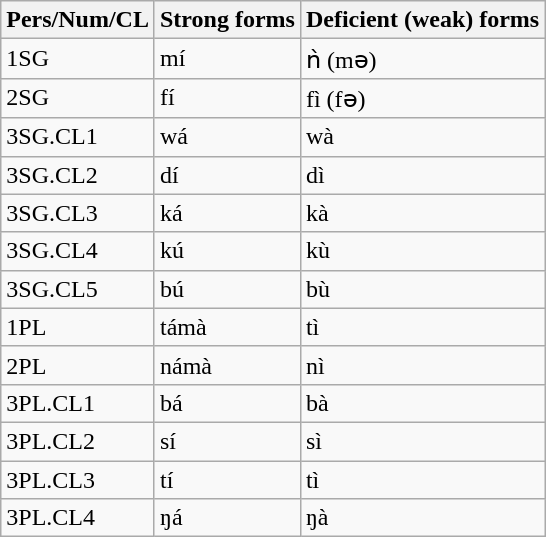<table class="wikitable">
<tr>
<th>Pers/Num/CL</th>
<th>Strong forms</th>
<th>Deficient (weak) forms</th>
</tr>
<tr>
<td>1SG</td>
<td>mí</td>
<td>ǹ (mə)</td>
</tr>
<tr>
<td>2SG</td>
<td>fí</td>
<td>fì (fə)</td>
</tr>
<tr>
<td>3SG.CL1</td>
<td>wá</td>
<td>wà</td>
</tr>
<tr>
<td>3SG.CL2</td>
<td>dí</td>
<td>dì</td>
</tr>
<tr>
<td>3SG.CL3</td>
<td>ká</td>
<td>kà</td>
</tr>
<tr>
<td>3SG.CL4</td>
<td>kú</td>
<td>kù</td>
</tr>
<tr>
<td>3SG.CL5</td>
<td>bú</td>
<td>bù</td>
</tr>
<tr>
<td>1PL</td>
<td>támà</td>
<td>tì</td>
</tr>
<tr>
<td>2PL</td>
<td>námà</td>
<td>nì</td>
</tr>
<tr>
<td>3PL.CL1</td>
<td>bá</td>
<td>bà</td>
</tr>
<tr>
<td>3PL.CL2</td>
<td>sí</td>
<td>sì</td>
</tr>
<tr>
<td>3PL.CL3</td>
<td>tí</td>
<td>tì</td>
</tr>
<tr>
<td>3PL.CL4</td>
<td>ŋá</td>
<td>ŋà</td>
</tr>
</table>
